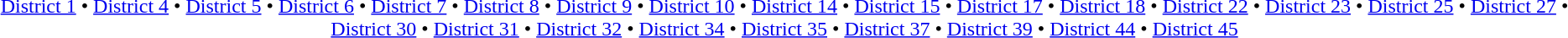<table id=toc class=toc summary=Contents>
<tr>
<td align=center><br><a href='#'>District 1</a> • <a href='#'>District 4</a> • <a href='#'>District 5</a> • <a href='#'>District 6</a> • <a href='#'>District 7</a> • <a href='#'>District 8</a> • <a href='#'>District 9</a> • <a href='#'>District 10</a> • <a href='#'>District 14</a> • <a href='#'>District 15</a> • <a href='#'>District 17</a> • <a href='#'>District 18</a> • <a href='#'>District 22</a> • <a href='#'>District 23</a> • <a href='#'>District 25</a> • <a href='#'>District 27</a> • <a href='#'>District 30</a> • <a href='#'>District 31</a> • <a href='#'>District 32</a> • <a href='#'>District 34</a> • <a href='#'>District 35</a> • <a href='#'>District 37</a> • <a href='#'>District 39</a> • <a href='#'>District 44</a> • <a href='#'>District 45</a></td>
</tr>
</table>
